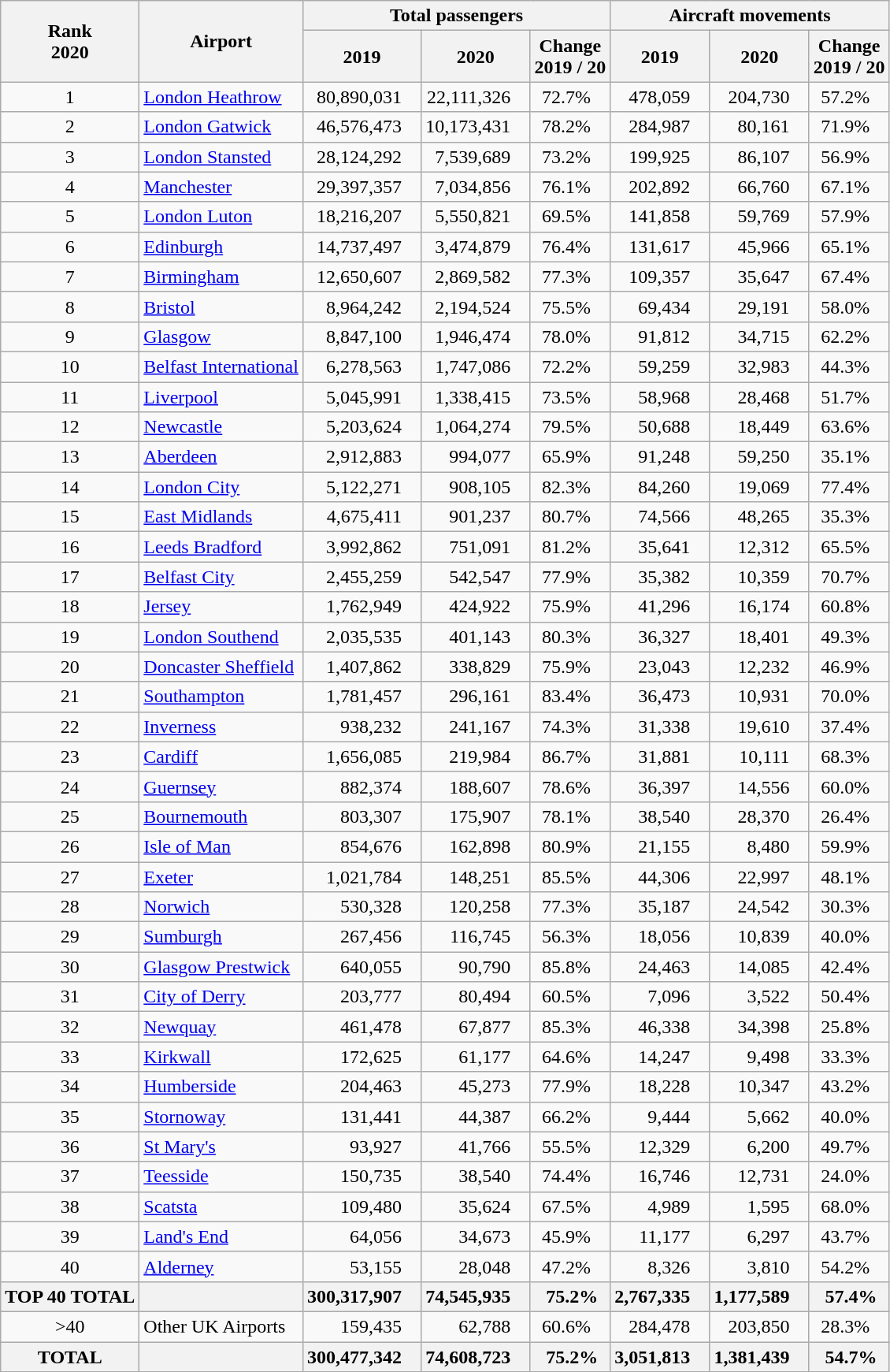<table class="wikitable sortable" style="text-align: right;">
<tr>
<th rowspan=2>Rank<br>2020</th>
<th rowspan="2">Airport</th>
<th colspan=3>Total passengers</th>
<th colspan=3>Aircraft movements</th>
</tr>
<tr>
<th>2019</th>
<th>2020</th>
<th>Change<br>2019 / 20</th>
<th>2019</th>
<th>2020</th>
<th>Change<br>2019 / 20</th>
</tr>
<tr>
<td align='center'>1</td>
<td align='left'><a href='#'>London Heathrow</a></td>
<td style="padding-right: 1em;">80,890,031</td>
<td style="padding-right: 1em;">22,111,326</td>
<td style="padding-right: 1em;">72.7%</td>
<td style="padding-right: 1em;">478,059</td>
<td style="padding-right: 1em;">204,730</td>
<td style="padding-right: 1em;">57.2%</td>
</tr>
<tr>
<td align='center'>2</td>
<td align='left'><a href='#'>London Gatwick</a></td>
<td style="padding-right: 1em;">46,576,473</td>
<td style="padding-right: 1em;">10,173,431</td>
<td style="padding-right: 1em;">78.2%</td>
<td style="padding-right: 1em;">284,987</td>
<td style="padding-right: 1em;">80,161</td>
<td style="padding-right: 1em;">71.9%</td>
</tr>
<tr>
<td align='center'>3</td>
<td align='left'><a href='#'>London Stansted</a></td>
<td style="padding-right: 1em;">28,124,292</td>
<td style="padding-right: 1em;">7,539,689</td>
<td style="padding-right: 1em;">73.2%</td>
<td style="padding-right: 1em;">199,925</td>
<td style="padding-right: 1em;">86,107</td>
<td style="padding-right: 1em;">56.9%</td>
</tr>
<tr>
<td align='center'>4</td>
<td align='left'><a href='#'>Manchester</a></td>
<td style="padding-right: 1em;">29,397,357</td>
<td style="padding-right: 1em;">7,034,856</td>
<td style="padding-right: 1em;">76.1%</td>
<td style="padding-right: 1em;">202,892</td>
<td style="padding-right: 1em;">66,760</td>
<td style="padding-right: 1em;">67.1%</td>
</tr>
<tr>
<td align='center'>5</td>
<td align='left'><a href='#'>London Luton</a></td>
<td style="padding-right: 1em;">18,216,207</td>
<td style="padding-right: 1em;">5,550,821</td>
<td style="padding-right: 1em;">69.5%</td>
<td style="padding-right: 1em;">141,858</td>
<td style="padding-right: 1em;">59,769</td>
<td style="padding-right: 1em;">57.9%</td>
</tr>
<tr>
<td align='center'>6</td>
<td align='left'><a href='#'>Edinburgh</a></td>
<td style="padding-right: 1em;">14,737,497</td>
<td style="padding-right: 1em;">3,474,879</td>
<td style="padding-right: 1em;">76.4%</td>
<td style="padding-right: 1em;">131,617</td>
<td style="padding-right: 1em;">45,966</td>
<td style="padding-right: 1em;">65.1%</td>
</tr>
<tr>
<td align='center'>7</td>
<td align='left'><a href='#'>Birmingham</a></td>
<td style="padding-right: 1em;">12,650,607</td>
<td style="padding-right: 1em;">2,869,582</td>
<td style="padding-right: 1em;">77.3%</td>
<td style="padding-right: 1em;">109,357</td>
<td style="padding-right: 1em;">35,647</td>
<td style="padding-right: 1em;">67.4%</td>
</tr>
<tr>
<td align='center'>8</td>
<td align='left'><a href='#'>Bristol</a></td>
<td style="padding-right: 1em;">8,964,242</td>
<td style="padding-right: 1em;">2,194,524</td>
<td style="padding-right: 1em;">75.5%</td>
<td style="padding-right: 1em;">69,434</td>
<td style="padding-right: 1em;">29,191</td>
<td style="padding-right: 1em;">58.0%</td>
</tr>
<tr>
<td align='center'>9</td>
<td align='left'><a href='#'>Glasgow</a></td>
<td style="padding-right: 1em;">8,847,100</td>
<td style="padding-right: 1em;">1,946,474</td>
<td style="padding-right: 1em;">78.0%</td>
<td style="padding-right: 1em;">91,812</td>
<td style="padding-right: 1em;">34,715</td>
<td style="padding-right: 1em;">62.2%</td>
</tr>
<tr>
<td align='center'>10</td>
<td align='left'><a href='#'>Belfast International</a></td>
<td style="padding-right: 1em;">6,278,563</td>
<td style="padding-right: 1em;">1,747,086</td>
<td style="padding-right: 1em;">72.2%</td>
<td style="padding-right: 1em;">59,259</td>
<td style="padding-right: 1em;">32,983</td>
<td style="padding-right: 1em;">44.3%</td>
</tr>
<tr>
<td align='center'>11</td>
<td align='left'><a href='#'>Liverpool</a></td>
<td style="padding-right: 1em;">5,045,991</td>
<td style="padding-right: 1em;">1,338,415</td>
<td style="padding-right: 1em;">73.5%</td>
<td style="padding-right: 1em;">58,968</td>
<td style="padding-right: 1em;">28,468</td>
<td style="padding-right: 1em;">51.7%</td>
</tr>
<tr>
<td align='center'>12</td>
<td align='left'><a href='#'>Newcastle</a></td>
<td style="padding-right: 1em;">5,203,624</td>
<td style="padding-right: 1em;">1,064,274</td>
<td style="padding-right: 1em;">79.5%</td>
<td style="padding-right: 1em;">50,688</td>
<td style="padding-right: 1em;">18,449</td>
<td style="padding-right: 1em;">63.6%</td>
</tr>
<tr>
<td align='center'>13</td>
<td align='left'><a href='#'>Aberdeen</a></td>
<td style="padding-right: 1em;">2,912,883</td>
<td style="padding-right: 1em;">994,077</td>
<td style="padding-right: 1em;">65.9%</td>
<td style="padding-right: 1em;">91,248</td>
<td style="padding-right: 1em;">59,250</td>
<td style="padding-right: 1em;">35.1%</td>
</tr>
<tr>
<td align='center'>14</td>
<td align='left'><a href='#'>London City</a></td>
<td style="padding-right: 1em;">5,122,271</td>
<td style="padding-right: 1em;">908,105</td>
<td style="padding-right: 1em;">82.3%</td>
<td style="padding-right: 1em;">84,260</td>
<td style="padding-right: 1em;">19,069</td>
<td style="padding-right: 1em;">77.4%</td>
</tr>
<tr>
<td align='center'>15</td>
<td align='left'><a href='#'>East Midlands</a></td>
<td style="padding-right: 1em;">4,675,411</td>
<td style="padding-right: 1em;">901,237</td>
<td style="padding-right: 1em;">80.7%</td>
<td style="padding-right: 1em;">74,566</td>
<td style="padding-right: 1em;">48,265</td>
<td style="padding-right: 1em;">35.3%</td>
</tr>
<tr>
<td align='center'>16</td>
<td align='left'><a href='#'>Leeds Bradford</a></td>
<td style="padding-right: 1em;">3,992,862</td>
<td style="padding-right: 1em;">751,091</td>
<td style="padding-right: 1em;">81.2%</td>
<td style="padding-right: 1em;">35,641</td>
<td style="padding-right: 1em;">12,312</td>
<td style="padding-right: 1em;">65.5%</td>
</tr>
<tr>
<td align='center'>17</td>
<td align='left'><a href='#'>Belfast City</a></td>
<td style="padding-right: 1em;">2,455,259</td>
<td style="padding-right: 1em;">542,547</td>
<td style="padding-right: 1em;">77.9%</td>
<td style="padding-right: 1em;">35,382</td>
<td style="padding-right: 1em;">10,359</td>
<td style="padding-right: 1em;">70.7%</td>
</tr>
<tr>
<td align='center'>18</td>
<td align='left'><a href='#'>Jersey</a></td>
<td style="padding-right: 1em;">1,762,949</td>
<td style="padding-right: 1em;">424,922</td>
<td style="padding-right: 1em;">75.9%</td>
<td style="padding-right: 1em;">41,296</td>
<td style="padding-right: 1em;">16,174</td>
<td style="padding-right: 1em;">60.8%</td>
</tr>
<tr>
<td align='center'>19</td>
<td align='left'><a href='#'>London Southend</a></td>
<td style="padding-right: 1em;">2,035,535</td>
<td style="padding-right: 1em;">401,143</td>
<td style="padding-right: 1em;">80.3%</td>
<td style="padding-right: 1em;">36,327</td>
<td style="padding-right: 1em;">18,401</td>
<td style="padding-right: 1em;">49.3%</td>
</tr>
<tr>
<td align='center'>20</td>
<td align='left'><a href='#'>Doncaster Sheffield</a></td>
<td style="padding-right: 1em;">1,407,862</td>
<td style="padding-right: 1em;">338,829</td>
<td style="padding-right: 1em;">75.9%</td>
<td style="padding-right: 1em;">23,043</td>
<td style="padding-right: 1em;">12,232</td>
<td style="padding-right: 1em;">46.9%</td>
</tr>
<tr>
<td align='center'>21</td>
<td align='left'><a href='#'>Southampton</a></td>
<td style="padding-right: 1em;">1,781,457</td>
<td style="padding-right: 1em;">296,161</td>
<td style="padding-right: 1em;">83.4%</td>
<td style="padding-right: 1em;">36,473</td>
<td style="padding-right: 1em;">10,931</td>
<td style="padding-right: 1em;">70.0%</td>
</tr>
<tr>
<td align='center'>22</td>
<td align='left'><a href='#'>Inverness</a></td>
<td style="padding-right: 1em;">938,232</td>
<td style="padding-right: 1em;">241,167</td>
<td style="padding-right: 1em;">74.3%</td>
<td style="padding-right: 1em;">31,338</td>
<td style="padding-right: 1em;">19,610</td>
<td style="padding-right: 1em;">37.4%</td>
</tr>
<tr>
<td align='center'>23</td>
<td align='left'><a href='#'>Cardiff</a></td>
<td style="padding-right: 1em;">1,656,085</td>
<td style="padding-right: 1em;">219,984</td>
<td style="padding-right: 1em;">86.7%</td>
<td style="padding-right: 1em;">31,881</td>
<td style="padding-right: 1em;">10,111</td>
<td style="padding-right: 1em;">68.3%</td>
</tr>
<tr>
<td align='center'>24</td>
<td align='left'><a href='#'>Guernsey</a></td>
<td style="padding-right: 1em;">882,374</td>
<td style="padding-right: 1em;">188,607</td>
<td style="padding-right: 1em;">78.6%</td>
<td style="padding-right: 1em;">36,397</td>
<td style="padding-right: 1em;">14,556</td>
<td style="padding-right: 1em;">60.0%</td>
</tr>
<tr>
<td align='center'>25</td>
<td align='left'><a href='#'>Bournemouth</a></td>
<td style="padding-right: 1em;">803,307</td>
<td style="padding-right: 1em;">175,907</td>
<td style="padding-right: 1em;">78.1%</td>
<td style="padding-right: 1em;">38,540</td>
<td style="padding-right: 1em;">28,370</td>
<td style="padding-right: 1em;">26.4%</td>
</tr>
<tr>
<td align='center'>26</td>
<td align='left'><a href='#'>Isle of Man</a></td>
<td style="padding-right: 1em;">854,676</td>
<td style="padding-right: 1em;">162,898</td>
<td style="padding-right: 1em;">80.9%</td>
<td style="padding-right: 1em;">21,155</td>
<td style="padding-right: 1em;">8,480</td>
<td style="padding-right: 1em;">59.9%</td>
</tr>
<tr>
<td align='center'>27</td>
<td align='left'><a href='#'>Exeter</a></td>
<td style="padding-right: 1em;">1,021,784</td>
<td style="padding-right: 1em;">148,251</td>
<td style="padding-right: 1em;">85.5%</td>
<td style="padding-right: 1em;">44,306</td>
<td style="padding-right: 1em;">22,997</td>
<td style="padding-right: 1em;">48.1%</td>
</tr>
<tr>
<td align='center'>28</td>
<td align='left'><a href='#'>Norwich</a></td>
<td style="padding-right: 1em;">530,328</td>
<td style="padding-right: 1em;">120,258</td>
<td style="padding-right: 1em;">77.3%</td>
<td style="padding-right: 1em;">35,187</td>
<td style="padding-right: 1em;">24,542</td>
<td style="padding-right: 1em;">30.3%</td>
</tr>
<tr>
<td align='center'>29</td>
<td align="left"><a href='#'>Sumburgh</a></td>
<td style="padding-right: 1em;">267,456</td>
<td style="padding-right: 1em;">116,745</td>
<td style="padding-right: 1em;">56.3%</td>
<td style="padding-right: 1em;">18,056</td>
<td style="padding-right: 1em;">10,839</td>
<td style="padding-right: 1em;">40.0%</td>
</tr>
<tr>
<td align='center'>30</td>
<td align='left'><a href='#'>Glasgow Prestwick</a></td>
<td style="padding-right: 1em;">640,055</td>
<td style="padding-right: 1em;">90,790</td>
<td style="padding-right: 1em;">85.8%</td>
<td style="padding-right: 1em;">24,463</td>
<td style="padding-right: 1em;">14,085</td>
<td style="padding-right: 1em;">42.4%</td>
</tr>
<tr>
<td align='center'>31</td>
<td align="left"><a href='#'>City of Derry</a></td>
<td style="padding-right: 1em;">203,777</td>
<td style="padding-right: 1em;">80,494</td>
<td style="padding-right: 1em;">60.5%</td>
<td style="padding-right: 1em;">7,096</td>
<td style="padding-right: 1em;">3,522</td>
<td style="padding-right: 1em;">50.4%</td>
</tr>
<tr>
<td align='center'>32</td>
<td align="left"><a href='#'>Newquay</a></td>
<td style="padding-right: 1em;">461,478</td>
<td style="padding-right: 1em;">67,877</td>
<td style="padding-right: 1em;">85.3%</td>
<td style="padding-right: 1em;">46,338</td>
<td style="padding-right: 1em;">34,398</td>
<td style="padding-right: 1em;">25.8%</td>
</tr>
<tr>
<td align='center'>33</td>
<td align='left'><a href='#'>Kirkwall</a></td>
<td style="padding-right: 1em;">172,625</td>
<td style="padding-right: 1em;">61,177</td>
<td style="padding-right: 1em;">64.6%</td>
<td style="padding-right: 1em;">14,247</td>
<td style="padding-right: 1em;">9,498</td>
<td style="padding-right: 1em;">33.3%</td>
</tr>
<tr>
<td align='center'>34</td>
<td align='left'><a href='#'>Humberside</a></td>
<td style="padding-right: 1em;">204,463</td>
<td style="padding-right: 1em;">45,273</td>
<td style="padding-right: 1em;">77.9%</td>
<td style="padding-right: 1em;">18,228</td>
<td style="padding-right: 1em;">10,347</td>
<td style="padding-right: 1em;">43.2%</td>
</tr>
<tr>
<td align='center'>35</td>
<td align="left"><a href='#'>Stornoway</a></td>
<td style="padding-right: 1em;">131,441</td>
<td style="padding-right: 1em;">44,387</td>
<td style="padding-right: 1em;">66.2%</td>
<td style="padding-right: 1em;">9,444</td>
<td style="padding-right: 1em;">5,662</td>
<td style="padding-right: 1em;">40.0%</td>
</tr>
<tr>
<td align='center'>36</td>
<td align='left'><a href='#'>St Mary's</a></td>
<td style="padding-right: 1em;">93,927</td>
<td style="padding-right: 1em;">41,766</td>
<td style="padding-right: 1em;">55.5%</td>
<td style="padding-right: 1em;">12,329</td>
<td style="padding-right: 1em;">6,200</td>
<td style="padding-right: 1em;">49.7%</td>
</tr>
<tr>
<td align='center'>37</td>
<td align="left"><a href='#'>Teesside</a></td>
<td style="padding-right: 1em;">150,735</td>
<td style="padding-right: 1em;">38,540</td>
<td style="padding-right: 1em;">74.4%</td>
<td style="padding-right: 1em;">16,746</td>
<td style="padding-right: 1em;">12,731</td>
<td style="padding-right: 1em;">24.0%</td>
</tr>
<tr>
<td align='center'>38</td>
<td align='left'><a href='#'>Scatsta</a></td>
<td style="padding-right: 1em;">109,480</td>
<td style="padding-right: 1em;">35,624</td>
<td style="padding-right: 1em;">67.5%</td>
<td style="padding-right: 1em;">4,989</td>
<td style="padding-right: 1em;">1,595</td>
<td style="padding-right: 1em;">68.0%</td>
</tr>
<tr>
<td align='center'>39</td>
<td align='left'><a href='#'>Land's End</a></td>
<td style="padding-right: 1em;">64,056</td>
<td style="padding-right: 1em;">34,673</td>
<td style="padding-right: 1em;">45.9%</td>
<td style="padding-right: 1em;">11,177</td>
<td style="padding-right: 1em;">6,297</td>
<td style="padding-right: 1em;">43.7%</td>
</tr>
<tr>
<td align='center'>40</td>
<td align='left'><a href='#'>Alderney</a></td>
<td style="padding-right: 1em;">53,155</td>
<td style="padding-right: 1em;">28,048</td>
<td style="padding-right: 1em;">47.2%</td>
<td style="padding-right: 1em;">8,326</td>
<td style="padding-right: 1em;">3,810</td>
<td style="padding-right: 1em;">54.2%</td>
</tr>
<tr class="sortbottom">
<th>TOP 40 TOTAL</th>
<th></th>
<th style="padding-right: 1em;">300,317,907</th>
<th style="padding-right: 1em;">74,545,935</th>
<th style="padding-right: 0em;">75.2%</th>
<th style="padding-right: 1em;">2,767,335</th>
<th style="padding-right: 1em;">1,177,589</th>
<th style="padding-right: 0em;">57.4%</th>
</tr>
<tr class="sortbottom">
<td align='center'>>40</td>
<td align='left'>Other UK Airports</td>
<td style="padding-right: 1em;">159,435</td>
<td style="padding-right: 1em;">62,788</td>
<td style="padding-right: 1em;">60.6%</td>
<td style="padding-right: 1em;">284,478</td>
<td style="padding-right: 1em;">203,850</td>
<td style="padding-right: 1em;">28.3%</td>
</tr>
<tr class="sortbottom">
<th>TOTAL</th>
<th></th>
<th style="padding-right: 1em;">300,477,342</th>
<th style="padding-right: 1em;">74,608,723</th>
<th style="padding-right: 0em;">75.2%</th>
<th style="padding-right: 1em;">3,051,813</th>
<th style="padding-right: 1em;">1,381,439</th>
<th style="padding-right: 0em;">54.7%</th>
</tr>
</table>
